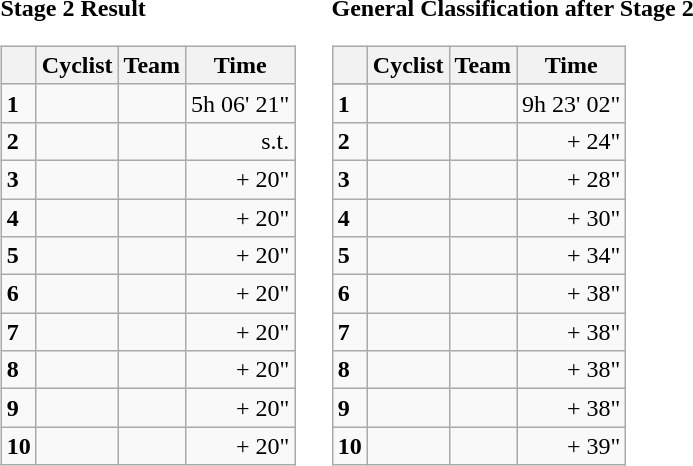<table>
<tr>
<td><strong>Stage 2 Result</strong><br><table class="wikitable">
<tr>
<th></th>
<th>Cyclist</th>
<th>Team</th>
<th>Time</th>
</tr>
<tr>
<td><strong>1</strong></td>
<td></td>
<td></td>
<td align=right>5h 06' 21"</td>
</tr>
<tr>
<td><strong>2</strong></td>
<td></td>
<td></td>
<td align=right>s.t.</td>
</tr>
<tr>
<td><strong>3</strong></td>
<td></td>
<td></td>
<td align=right>+ 20"</td>
</tr>
<tr>
<td><strong>4</strong></td>
<td></td>
<td></td>
<td align=right>+ 20"</td>
</tr>
<tr>
<td><strong>5</strong></td>
<td></td>
<td></td>
<td align=right>+ 20"</td>
</tr>
<tr>
<td><strong>6</strong></td>
<td></td>
<td></td>
<td align=right>+ 20"</td>
</tr>
<tr>
<td><strong>7</strong></td>
<td></td>
<td></td>
<td align=right>+ 20"</td>
</tr>
<tr>
<td><strong>8</strong></td>
<td></td>
<td></td>
<td align=right>+ 20"</td>
</tr>
<tr>
<td><strong>9</strong></td>
<td></td>
<td></td>
<td align=right>+ 20"</td>
</tr>
<tr>
<td><strong>10</strong></td>
<td></td>
<td></td>
<td align=right>+ 20"</td>
</tr>
</table>
</td>
<td></td>
<td><strong>General Classification after Stage 2</strong><br><table class="wikitable">
<tr>
<th></th>
<th>Cyclist</th>
<th>Team</th>
<th>Time</th>
</tr>
<tr>
</tr>
<tr>
<td><strong>1</strong></td>
<td></td>
<td></td>
<td align=right>9h 23' 02"</td>
</tr>
<tr>
<td><strong>2</strong></td>
<td></td>
<td></td>
<td align=right>+ 24"</td>
</tr>
<tr>
<td><strong>3</strong></td>
<td></td>
<td></td>
<td align=right>+ 28"</td>
</tr>
<tr>
<td><strong>4</strong></td>
<td></td>
<td></td>
<td align=right>+ 30"</td>
</tr>
<tr>
<td><strong>5</strong></td>
<td></td>
<td></td>
<td align=right>+ 34"</td>
</tr>
<tr>
<td><strong>6</strong></td>
<td></td>
<td></td>
<td align=right>+ 38"</td>
</tr>
<tr>
<td><strong>7</strong></td>
<td></td>
<td></td>
<td align=right>+ 38"</td>
</tr>
<tr>
<td><strong>8</strong></td>
<td></td>
<td></td>
<td align=right>+ 38"</td>
</tr>
<tr>
<td><strong>9</strong></td>
<td></td>
<td></td>
<td align=right>+ 38"</td>
</tr>
<tr>
<td><strong>10</strong></td>
<td></td>
<td></td>
<td align=right>+ 39"</td>
</tr>
</table>
</td>
</tr>
</table>
